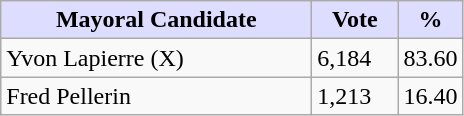<table class="wikitable">
<tr>
<th style="background:#ddf; width:200px;">Mayoral Candidate</th>
<th style="background:#ddf; width:50px;">Vote</th>
<th style="background:#ddf; width:30px;">%</th>
</tr>
<tr>
<td>Yvon Lapierre (X)</td>
<td>6,184</td>
<td>83.60</td>
</tr>
<tr>
<td>Fred Pellerin</td>
<td>1,213</td>
<td>16.40</td>
</tr>
</table>
